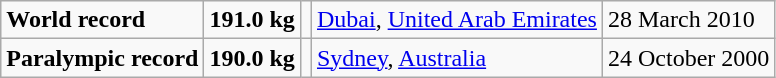<table class="wikitable">
<tr>
<td><strong>World record</strong></td>
<td><strong>191.0 kg</strong></td>
<td></td>
<td><a href='#'>Dubai</a>, <a href='#'>United Arab Emirates</a></td>
<td>28 March 2010</td>
</tr>
<tr>
<td><strong>Paralympic record</strong></td>
<td><strong>190.0 kg</strong></td>
<td></td>
<td><a href='#'>Sydney</a>, <a href='#'>Australia</a></td>
<td>24 October 2000</td>
</tr>
</table>
